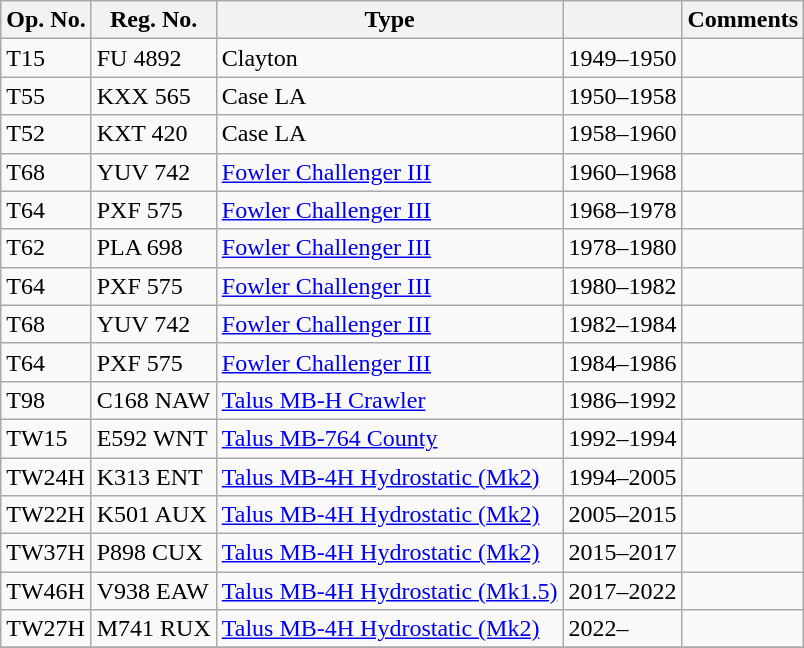<table class="wikitable">
<tr>
<th>Op. No.</th>
<th>Reg. No.</th>
<th>Type</th>
<th></th>
<th>Comments</th>
</tr>
<tr>
<td>T15</td>
<td>FU 4892</td>
<td>Clayton</td>
<td>1949–1950</td>
<td></td>
</tr>
<tr>
<td>T55</td>
<td>KXX 565</td>
<td>Case LA</td>
<td>1950–1958</td>
<td></td>
</tr>
<tr>
<td>T52</td>
<td>KXT 420</td>
<td>Case LA</td>
<td>1958–1960</td>
<td></td>
</tr>
<tr>
<td>T68</td>
<td>YUV 742</td>
<td><a href='#'>Fowler Challenger III</a></td>
<td>1960–1968</td>
<td></td>
</tr>
<tr>
<td>T64</td>
<td>PXF 575</td>
<td><a href='#'>Fowler Challenger III</a></td>
<td>1968–1978</td>
<td></td>
</tr>
<tr>
<td>T62</td>
<td>PLA 698</td>
<td><a href='#'>Fowler Challenger III</a></td>
<td>1978–1980</td>
<td></td>
</tr>
<tr>
<td>T64</td>
<td>PXF 575</td>
<td><a href='#'>Fowler Challenger III</a></td>
<td>1980–1982</td>
<td></td>
</tr>
<tr>
<td>T68</td>
<td>YUV 742</td>
<td><a href='#'>Fowler Challenger III</a></td>
<td>1982–1984</td>
<td></td>
</tr>
<tr>
<td>T64</td>
<td>PXF 575</td>
<td><a href='#'>Fowler Challenger III</a></td>
<td>1984–1986</td>
<td></td>
</tr>
<tr>
<td>T98</td>
<td>C168 NAW</td>
<td><a href='#'>Talus MB-H Crawler</a></td>
<td>1986–1992</td>
<td></td>
</tr>
<tr>
<td>TW15</td>
<td>E592 WNT</td>
<td><a href='#'>Talus MB-764 County</a></td>
<td>1992–1994</td>
<td></td>
</tr>
<tr>
<td>TW24H</td>
<td>K313 ENT</td>
<td><a href='#'>Talus MB-4H Hydrostatic (Mk2)</a></td>
<td>1994–2005</td>
<td></td>
</tr>
<tr>
<td>TW22H</td>
<td>K501 AUX</td>
<td><a href='#'>Talus MB-4H Hydrostatic (Mk2)</a></td>
<td>2005–2015</td>
<td></td>
</tr>
<tr>
<td>TW37H</td>
<td>P898 CUX</td>
<td><a href='#'>Talus MB-4H Hydrostatic (Mk2)</a></td>
<td>2015–2017</td>
<td></td>
</tr>
<tr>
<td>TW46H</td>
<td>V938 EAW</td>
<td><a href='#'>Talus MB-4H Hydrostatic (Mk1.5)</a></td>
<td>2017–2022</td>
<td></td>
</tr>
<tr>
<td>TW27H</td>
<td>M741 RUX</td>
<td><a href='#'>Talus MB-4H Hydrostatic (Mk2)</a></td>
<td>2022–</td>
<td></td>
</tr>
<tr>
</tr>
</table>
